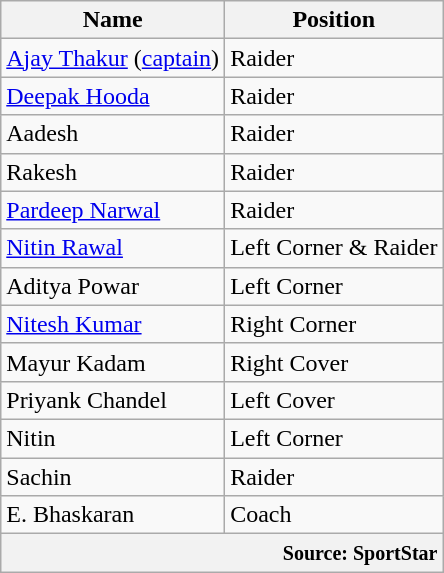<table class="wikitable sortable" style="text-align: left">
<tr>
<th style="text-align:center;">Name</th>
<th style="text-align:center;">Position</th>
</tr>
<tr>
<td><a href='#'>Ajay Thakur</a> (<a href='#'>captain</a>)</td>
<td>Raider</td>
</tr>
<tr>
<td><a href='#'>Deepak Hooda</a></td>
<td>Raider</td>
</tr>
<tr>
<td>Aadesh</td>
<td>Raider</td>
</tr>
<tr>
<td>Rakesh</td>
<td>Raider</td>
</tr>
<tr>
<td><a href='#'>Pardeep Narwal</a></td>
<td>Raider</td>
</tr>
<tr>
<td><a href='#'>Nitin Rawal</a></td>
<td>Left Corner & Raider</td>
</tr>
<tr>
<td>Aditya Powar</td>
<td>Left Corner</td>
</tr>
<tr>
<td><a href='#'>Nitesh Kumar</a></td>
<td>Right Corner</td>
</tr>
<tr>
<td>Mayur Kadam</td>
<td>Right Cover</td>
</tr>
<tr>
<td>Priyank Chandel</td>
<td>Left Cover</td>
</tr>
<tr>
<td>Nitin</td>
<td>Left Corner</td>
</tr>
<tr>
<td>Sachin</td>
<td>Raider</td>
</tr>
<tr>
<td>E. Bhaskaran</td>
<td>Coach</td>
</tr>
<tr>
<th colspan="6" style="text-align:right;"><small>Source: SportStar</small></th>
</tr>
</table>
